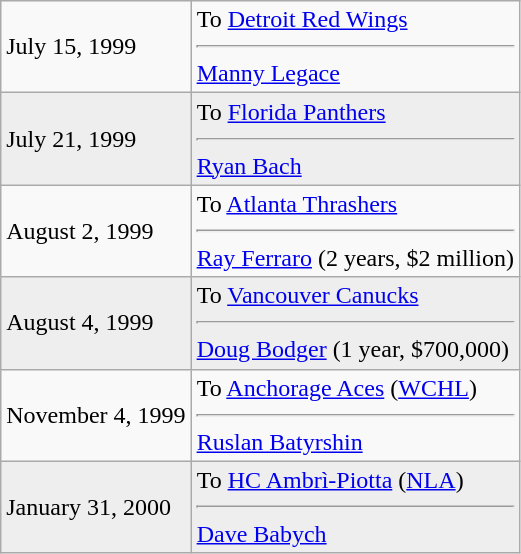<table class="wikitable">
<tr>
<td>July 15, 1999</td>
<td valign="top">To <a href='#'>Detroit Red Wings</a><hr><a href='#'>Manny Legace</a></td>
</tr>
<tr style="background:#eee;">
<td>July 21, 1999</td>
<td valign="top">To <a href='#'>Florida Panthers</a><hr><a href='#'>Ryan Bach</a></td>
</tr>
<tr>
<td>August 2, 1999</td>
<td valign="top">To <a href='#'>Atlanta Thrashers</a><hr><a href='#'>Ray Ferraro</a> (2 years, $2 million)</td>
</tr>
<tr style="background:#eee;">
<td>August 4, 1999</td>
<td valign="top">To <a href='#'>Vancouver Canucks</a><hr><a href='#'>Doug Bodger</a> (1 year, $700,000)</td>
</tr>
<tr>
<td>November 4, 1999</td>
<td valign="top">To <a href='#'>Anchorage Aces</a> (<a href='#'>WCHL</a>)<hr><a href='#'>Ruslan Batyrshin</a></td>
</tr>
<tr style="background:#eee;">
<td>January 31, 2000</td>
<td valign="top">To <a href='#'>HC Ambrì-Piotta</a> (<a href='#'>NLA</a>)<hr><a href='#'>Dave Babych</a></td>
</tr>
</table>
